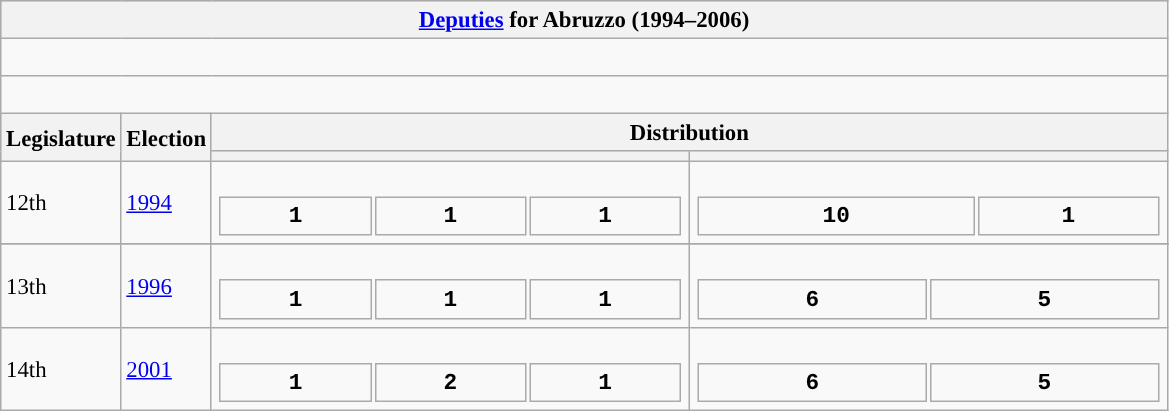<table class="wikitable" style="font-size:95%;">
<tr bgcolor="#CCCCCC">
<th colspan="4"><a href='#'>Deputies</a> for Abruzzo (1994–2006)</th>
</tr>
<tr>
<td colspan="4"><br>






</td>
</tr>
<tr>
<td colspan="4"><br>




</td>
</tr>
<tr bgcolor="#CCCCCC">
<th rowspan=2>Legislature</th>
<th rowspan=2>Election</th>
<th colspan=2>Distribution</th>
</tr>
<tr>
<th></th>
<th></th>
</tr>
<tr>
<td>12th</td>
<td><a href='#'>1994</a></td>
<td><br><table style="width:20.5em; font-size:100%; text-align:center; font-family:Courier New;">
<tr style="font-weight:bold">
<td style="background:">1</td>
<td style="background:">1</td>
<td style="background:">1</td>
</tr>
</table>
</td>
<td><br><table style="width:20.5em; font-size:100%; text-align:center; font-family:Courier New;">
<tr style="font-weight:bold">
<td style="background:">10</td>
<td style="background:">1</td>
</tr>
</table>
</td>
</tr>
<tr>
</tr>
<tr>
<td>13th</td>
<td><a href='#'>1996</a></td>
<td><br><table style="width:20.5em; font-size:100%; text-align:center; font-family:Courier New;">
<tr style="font-weight:bold">
<td style="background:">1</td>
<td style="background:">1</td>
<td style="background:">1</td>
</tr>
</table>
</td>
<td><br><table style="width:20.5em; font-size:100%; text-align:center; font-family:Courier New;">
<tr style="font-weight:bold">
<td style="background:">6</td>
<td style="background:">5</td>
</tr>
</table>
</td>
</tr>
<tr>
<td>14th</td>
<td><a href='#'>2001</a></td>
<td><br><table style="width:20.5em; font-size:100%; text-align:center; font-family:Courier New;">
<tr style="font-weight:bold">
<td style="background:">1</td>
<td style="background:">2</td>
<td style="background:">1</td>
</tr>
</table>
</td>
<td><br><table style="width:20.5em; font-size:100%; text-align:center; font-family:Courier New;">
<tr style="font-weight:bold">
<td style="background:">6</td>
<td style="background:">5</td>
</tr>
</table>
</td>
</tr>
</table>
